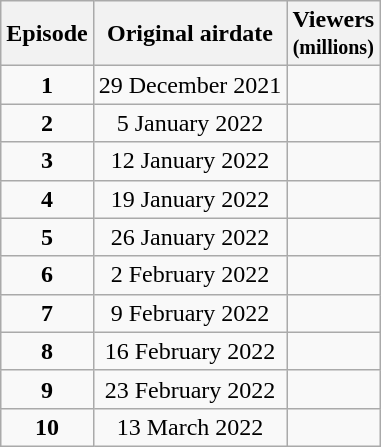<table class="wikitable" style="text-align:center;">
<tr>
<th>Episode</th>
<th>Original airdate</th>
<th>Viewers<br><small>(millions)</small></th>
</tr>
<tr>
<td><strong>1</strong></td>
<td>29 December 2021</td>
<td></td>
</tr>
<tr>
<td><strong>2</strong></td>
<td>5 January 2022</td>
<td></td>
</tr>
<tr>
<td><strong>3</strong></td>
<td>12 January 2022</td>
<td></td>
</tr>
<tr>
<td><strong>4</strong></td>
<td>19 January 2022</td>
<td></td>
</tr>
<tr>
<td><strong>5</strong></td>
<td>26 January 2022</td>
<td></td>
</tr>
<tr>
<td><strong>6</strong></td>
<td>2 February 2022</td>
<td></td>
</tr>
<tr>
<td><strong>7</strong></td>
<td>9 February 2022</td>
<td></td>
</tr>
<tr>
<td><strong>8</strong></td>
<td>16 February 2022</td>
<td></td>
</tr>
<tr>
<td><strong>9</strong></td>
<td>23 February 2022</td>
<td></td>
</tr>
<tr>
<td><strong>10</strong></td>
<td>13 March 2022</td>
<td></td>
</tr>
</table>
